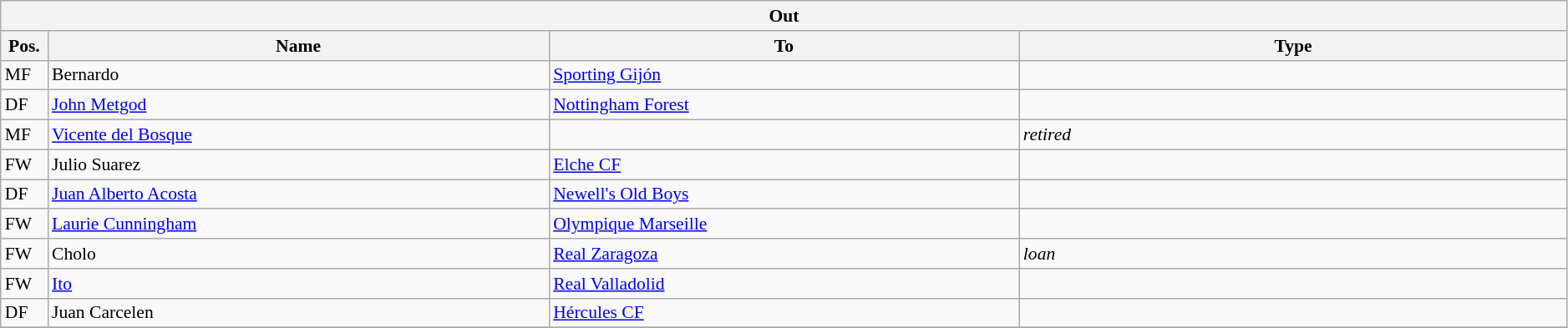<table class="wikitable" style="font-size:90%;width:99%;">
<tr>
<th colspan="4">Out</th>
</tr>
<tr>
<th width=3%>Pos.</th>
<th width=32%>Name</th>
<th width=30%>To</th>
<th width=35%>Type</th>
</tr>
<tr>
<td>MF</td>
<td>Bernardo</td>
<td><a href='#'>Sporting Gijón</a></td>
<td></td>
</tr>
<tr>
<td>DF</td>
<td><a href='#'>John Metgod</a></td>
<td><a href='#'>Nottingham Forest</a></td>
<td></td>
</tr>
<tr>
<td>MF</td>
<td><a href='#'>Vicente del Bosque</a></td>
<td></td>
<td><em>retired</em></td>
</tr>
<tr>
<td>FW</td>
<td>Julio Suarez</td>
<td><a href='#'>Elche CF</a></td>
<td></td>
</tr>
<tr>
<td>DF</td>
<td><a href='#'>Juan Alberto Acosta</a></td>
<td><a href='#'>Newell's Old Boys</a></td>
<td></td>
</tr>
<tr>
<td>FW</td>
<td><a href='#'>Laurie Cunningham</a></td>
<td><a href='#'>Olympique Marseille</a></td>
<td></td>
</tr>
<tr>
<td>FW</td>
<td>Cholo</td>
<td><a href='#'>Real Zaragoza</a></td>
<td><em>loan</em></td>
</tr>
<tr>
<td>FW</td>
<td><a href='#'>Ito</a></td>
<td><a href='#'>Real Valladolid</a></td>
<td></td>
</tr>
<tr>
<td>DF</td>
<td>Juan Carcelen</td>
<td><a href='#'>Hércules CF</a></td>
<td></td>
</tr>
<tr>
</tr>
</table>
